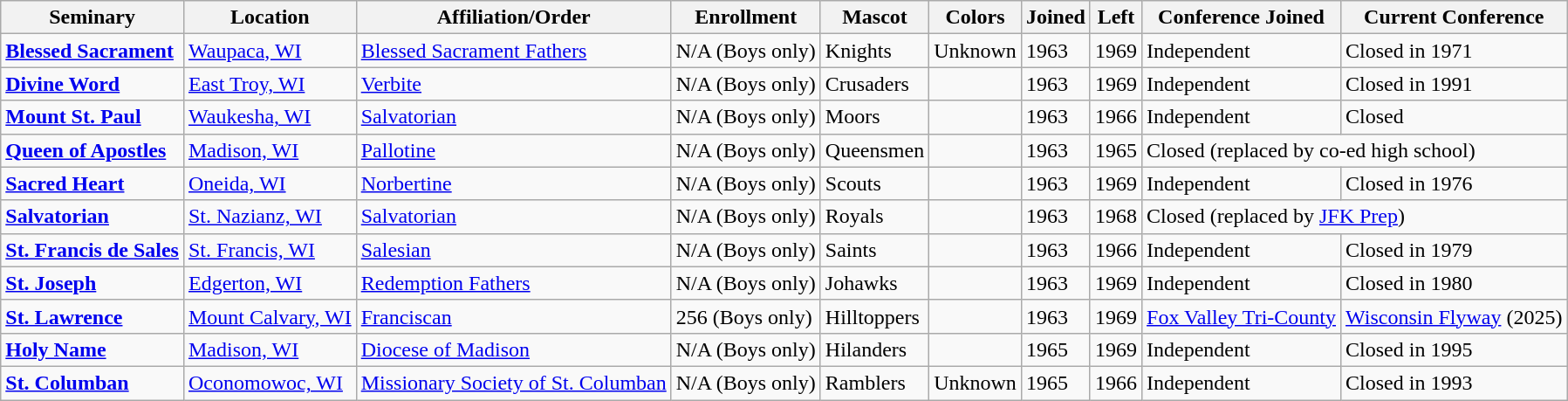<table class="wikitable">
<tr>
<th>Seminary</th>
<th>Location</th>
<th>Affiliation/Order</th>
<th>Enrollment</th>
<th>Mascot</th>
<th>Colors</th>
<th>Joined</th>
<th>Left</th>
<th>Conference Joined</th>
<th>Current Conference</th>
</tr>
<tr>
<td><a href='#'><strong>Blessed Sacrament</strong></a></td>
<td><a href='#'>Waupaca, WI</a></td>
<td><a href='#'>Blessed Sacrament Fathers</a></td>
<td>N/A (Boys only)</td>
<td>Knights</td>
<td>Unknown</td>
<td>1963</td>
<td>1969</td>
<td>Independent</td>
<td>Closed in 1971</td>
</tr>
<tr>
<td><a href='#'><strong>Divine Word</strong></a></td>
<td><a href='#'>East Troy, WI</a></td>
<td><a href='#'>Verbite</a></td>
<td>N/A (Boys only)</td>
<td>Crusaders</td>
<td> </td>
<td>1963</td>
<td>1969</td>
<td>Independent</td>
<td>Closed in 1991</td>
</tr>
<tr>
<td><a href='#'><strong>Mount St. Paul</strong></a></td>
<td><a href='#'>Waukesha, WI</a></td>
<td><a href='#'>Salvatorian</a></td>
<td>N/A (Boys only)</td>
<td>Moors</td>
<td> </td>
<td>1963</td>
<td>1966</td>
<td>Independent</td>
<td>Closed</td>
</tr>
<tr>
<td><a href='#'><strong>Queen of Apostles</strong></a></td>
<td><a href='#'>Madison, WI</a></td>
<td><a href='#'>Pallotine</a></td>
<td>N/A (Boys only)</td>
<td>Queensmen</td>
<td> </td>
<td>1963</td>
<td>1965</td>
<td colspan="2">Closed (replaced by co-ed high school)</td>
</tr>
<tr>
<td><a href='#'><strong>Sacred Heart</strong></a></td>
<td><a href='#'>Oneida, WI</a></td>
<td><a href='#'>Norbertine</a></td>
<td>N/A (Boys only)</td>
<td>Scouts</td>
<td> </td>
<td>1963</td>
<td>1969</td>
<td>Independent</td>
<td>Closed in 1976</td>
</tr>
<tr>
<td><a href='#'><strong>Salvatorian</strong></a></td>
<td><a href='#'>St. Nazianz, WI</a></td>
<td><a href='#'>Salvatorian</a></td>
<td>N/A (Boys only)</td>
<td>Royals</td>
<td> </td>
<td>1963</td>
<td>1968</td>
<td colspan="2">Closed (replaced by <a href='#'>JFK Prep</a>)</td>
</tr>
<tr>
<td><a href='#'><strong>St. Francis de Sales</strong></a></td>
<td><a href='#'>St. Francis, WI</a></td>
<td><a href='#'>Salesian</a></td>
<td>N/A (Boys only)</td>
<td>Saints</td>
<td> </td>
<td>1963</td>
<td>1966</td>
<td>Independent</td>
<td>Closed in 1979</td>
</tr>
<tr>
<td><a href='#'><strong>St. Joseph</strong></a></td>
<td><a href='#'>Edgerton, WI</a></td>
<td><a href='#'>Redemption Fathers</a></td>
<td>N/A (Boys only)</td>
<td>Johawks</td>
<td> </td>
<td>1963</td>
<td>1969</td>
<td>Independent</td>
<td>Closed in 1980</td>
</tr>
<tr>
<td><a href='#'><strong>St. Lawrence</strong></a></td>
<td><a href='#'>Mount Calvary, WI</a></td>
<td><a href='#'>Franciscan</a></td>
<td>256 (Boys only)</td>
<td>Hilltoppers</td>
<td> </td>
<td>1963</td>
<td>1969</td>
<td><a href='#'>Fox Valley Tri-County</a></td>
<td><a href='#'>Wisconsin Flyway</a> (2025)</td>
</tr>
<tr>
<td><a href='#'><strong>Holy Name</strong></a></td>
<td><a href='#'>Madison, WI</a></td>
<td><a href='#'>Diocese of Madison</a></td>
<td>N/A (Boys only)</td>
<td>Hilanders</td>
<td> </td>
<td>1965</td>
<td>1969</td>
<td>Independent</td>
<td>Closed in 1995</td>
</tr>
<tr>
<td><a href='#'><strong>St. Columban</strong></a></td>
<td><a href='#'>Oconomowoc, WI</a></td>
<td><a href='#'>Missionary Society of St. Columban</a></td>
<td>N/A (Boys only)</td>
<td>Ramblers</td>
<td>Unknown</td>
<td>1965</td>
<td>1966</td>
<td>Independent</td>
<td>Closed in 1993</td>
</tr>
</table>
